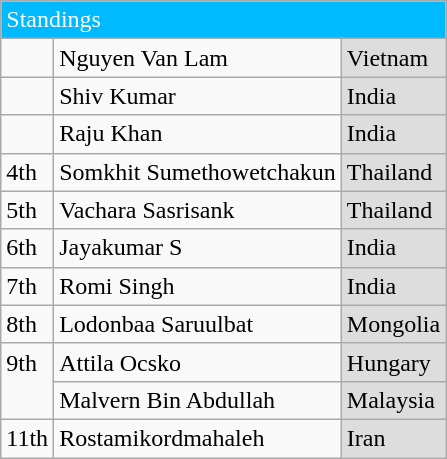<table class="wikitable">
<tr>
<td colspan="3" style="background:#00baff;color:#fff">Standings</td>
</tr>
<tr>
<td></td>
<td>Nguyen Van Lam</td>
<td style="background:#dddddd"> Vietnam</td>
</tr>
<tr>
<td></td>
<td>Shiv Kumar</td>
<td style="background:#dddddd"> India</td>
</tr>
<tr>
<td></td>
<td>Raju Khan</td>
<td style="background:#dddddd"> India</td>
</tr>
<tr>
<td>4th</td>
<td>Somkhit Sumethowetchakun</td>
<td style="background:#dddddd"> Thailand</td>
</tr>
<tr>
<td>5th</td>
<td>Vachara Sasrisank</td>
<td style="background:#dddddd"> Thailand</td>
</tr>
<tr>
<td>6th</td>
<td>Jayakumar S</td>
<td style="background:#dddddd"> India</td>
</tr>
<tr>
<td>7th</td>
<td>Romi Singh</td>
<td style="background:#dddddd"> India</td>
</tr>
<tr>
<td>8th</td>
<td>Lodonbaa Saruulbat</td>
<td style="background:#dddddd"> Mongolia</td>
</tr>
<tr>
<td valign=top rowspan=2>9th</td>
<td>Attila Ocsko</td>
<td style="background:#dddddd"> Hungary</td>
</tr>
<tr>
<td>Malvern Bin Abdullah</td>
<td style="background:#dddddd"> Malaysia</td>
</tr>
<tr>
<td>11th</td>
<td>Rostamikordmahaleh</td>
<td style="background:#dddddd"> Iran</td>
</tr>
</table>
